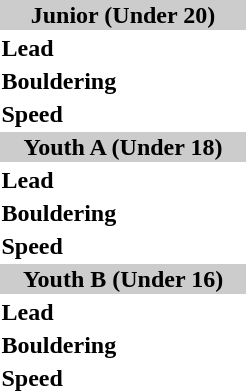<table>
<tr>
<th colspan="4" style="background-color:#CCC;">Junior (Under 20)</th>
</tr>
<tr>
<th scope=row style="text-align:left" width=150>Lead</th>
<td></td>
<td></td>
<td></td>
</tr>
<tr>
<th scope=row style="text-align:left" width=150>Bouldering</th>
<td></td>
<td></td>
<td></td>
</tr>
<tr>
<th scope=row style="text-align:left" width=150>Speed</th>
<td></td>
<td></td>
<td></td>
</tr>
<tr>
<th colspan="4" style="background-color:#CCC;">Youth A (Under 18)</th>
</tr>
<tr>
<th scope=row style="text-align:left" width=150>Lead</th>
<td></td>
<td></td>
<td></td>
</tr>
<tr>
<th scope=row style="text-align:left" width=150>Bouldering</th>
<td></td>
<td></td>
<td></td>
</tr>
<tr>
<th scope=row style="text-align:left" width=150>Speed</th>
<td></td>
<td></td>
<td></td>
</tr>
<tr>
<th colspan="4" style="background-color:#CCC;">Youth B (Under 16)</th>
</tr>
<tr>
<th scope=row style="text-align:left" width=150>Lead</th>
<td></td>
<td></td>
<td></td>
</tr>
<tr>
<th scope=row style="text-align:left" width=150>Bouldering</th>
<td></td>
<td></td>
<td></td>
</tr>
<tr>
<th scope=row style="text-align:left" width=150>Speed</th>
<td></td>
<td></td>
<td></td>
</tr>
</table>
